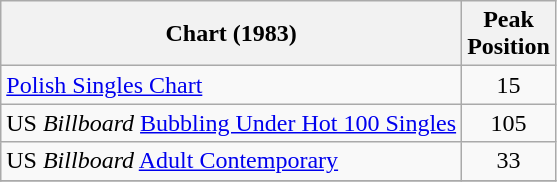<table class="wikitable sortable">
<tr>
<th>Chart (1983)</th>
<th>Peak<br>Position</th>
</tr>
<tr>
<td><a href='#'>Polish Singles Chart</a></td>
<td align="center">15</td>
</tr>
<tr>
<td>US <em>Billboard</em> <a href='#'>Bubbling Under Hot 100 Singles</a></td>
<td align="center">105</td>
</tr>
<tr>
<td>US <em>Billboard</em> <a href='#'>Adult Contemporary</a></td>
<td align="center">33</td>
</tr>
<tr>
</tr>
</table>
